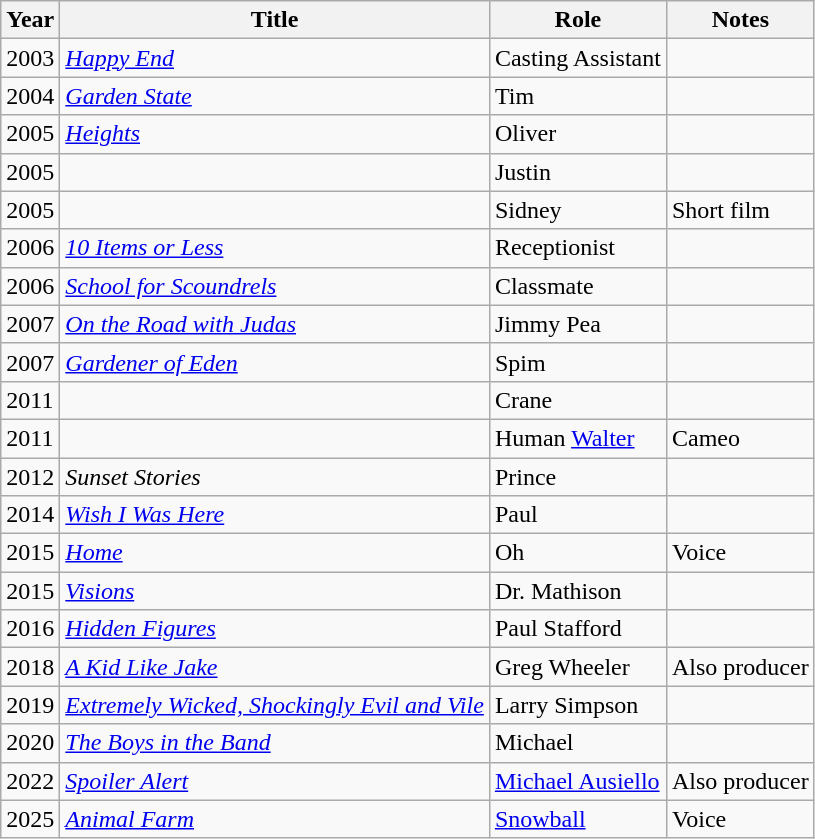<table class="wikitable sortable">
<tr>
<th>Year</th>
<th>Title</th>
<th>Role</th>
<th>Notes</th>
</tr>
<tr>
<td>2003</td>
<td><em><a href='#'>Happy End</a></em></td>
<td>Casting Assistant</td>
<td></td>
</tr>
<tr>
<td>2004</td>
<td><em><a href='#'>Garden State</a></em></td>
<td>Tim</td>
<td></td>
</tr>
<tr>
<td>2005</td>
<td><em><a href='#'>Heights</a></em></td>
<td>Oliver</td>
<td></td>
</tr>
<tr>
<td>2005</td>
<td><em></em></td>
<td>Justin</td>
<td></td>
</tr>
<tr>
<td>2005</td>
<td><em></em></td>
<td>Sidney</td>
<td>Short film</td>
</tr>
<tr>
<td>2006</td>
<td><em><a href='#'>10 Items or Less</a></em></td>
<td>Receptionist</td>
<td></td>
</tr>
<tr>
<td>2006</td>
<td><em><a href='#'>School for Scoundrels</a></em></td>
<td>Classmate</td>
<td></td>
</tr>
<tr>
<td>2007</td>
<td><em><a href='#'>On the Road with Judas</a></em></td>
<td>Jimmy Pea</td>
<td></td>
</tr>
<tr>
<td>2007</td>
<td><em><a href='#'>Gardener of Eden</a></em></td>
<td>Spim</td>
<td></td>
</tr>
<tr>
<td>2011</td>
<td><em></em></td>
<td>Crane</td>
<td></td>
</tr>
<tr>
<td>2011</td>
<td><em></em></td>
<td>Human <a href='#'>Walter</a></td>
<td>Cameo</td>
</tr>
<tr>
<td>2012</td>
<td><em>Sunset Stories</em></td>
<td>Prince</td>
<td></td>
</tr>
<tr>
<td>2014</td>
<td><em><a href='#'>Wish I Was Here</a></em></td>
<td>Paul</td>
<td></td>
</tr>
<tr>
<td>2015</td>
<td><em><a href='#'>Home</a></em></td>
<td>Oh</td>
<td>Voice</td>
</tr>
<tr>
<td>2015</td>
<td><em><a href='#'>Visions</a></em></td>
<td>Dr. Mathison</td>
<td></td>
</tr>
<tr>
<td>2016</td>
<td><em><a href='#'>Hidden Figures</a></em></td>
<td>Paul Stafford</td>
<td></td>
</tr>
<tr>
<td>2018</td>
<td><em><a href='#'>A Kid Like Jake</a></em></td>
<td>Greg Wheeler</td>
<td>Also producer</td>
</tr>
<tr>
<td>2019</td>
<td><em><a href='#'>Extremely Wicked, Shockingly Evil and Vile</a></em></td>
<td>Larry Simpson</td>
<td></td>
</tr>
<tr>
<td>2020</td>
<td><em><a href='#'>The Boys in the Band</a></em></td>
<td>Michael</td>
<td></td>
</tr>
<tr>
<td>2022</td>
<td><em><a href='#'>Spoiler Alert</a></em></td>
<td><a href='#'>Michael Ausiello</a></td>
<td>Also producer</td>
</tr>
<tr>
<td>2025</td>
<td><em><a href='#'>Animal Farm</a></em></td>
<td><a href='#'>Snowball</a></td>
<td>Voice</td>
</tr>
</table>
